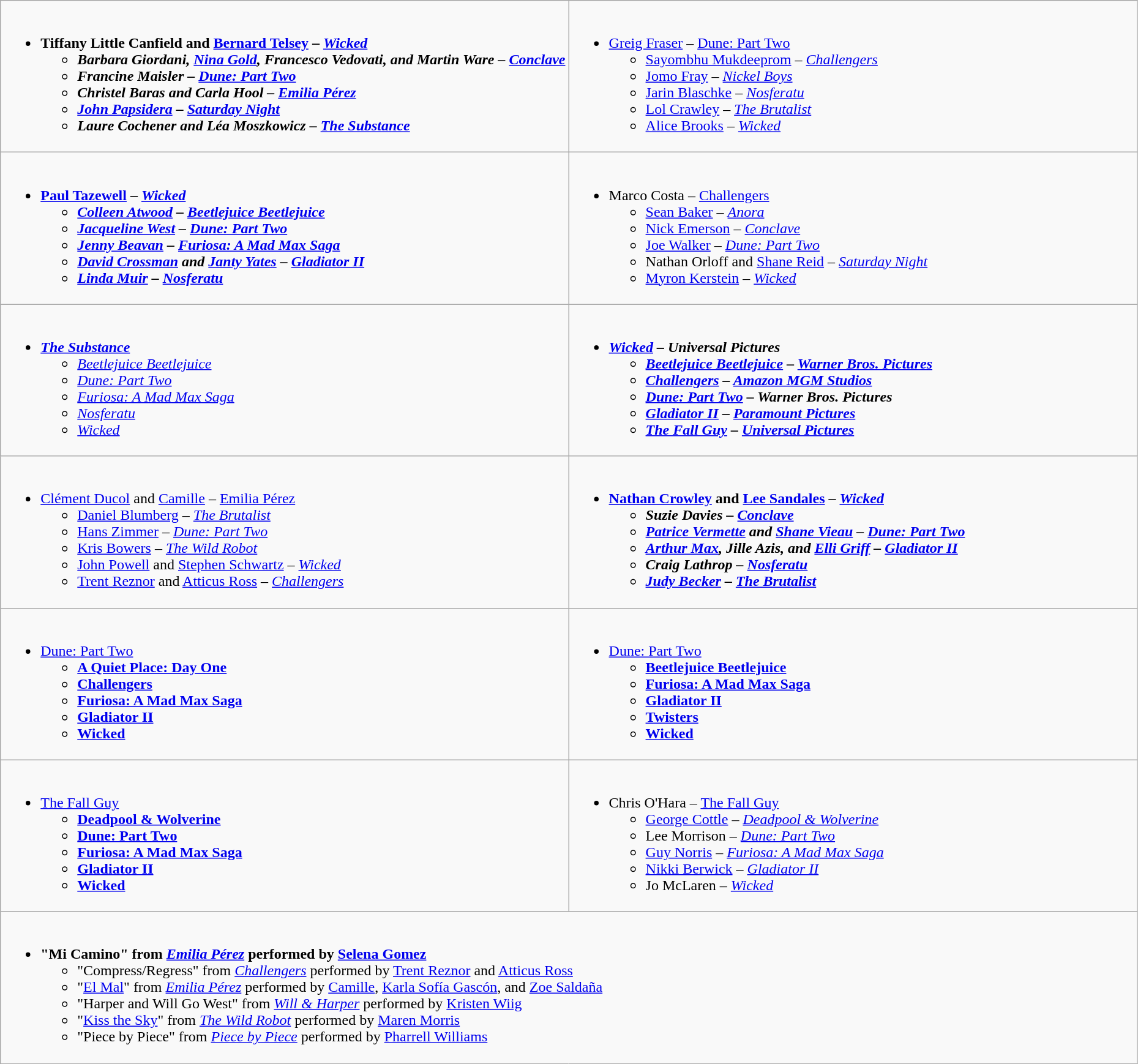<table class="wikitable">
<tr>
<td width="50%" valign="top"><br><ul><li><strong>Tiffany Little Canfield and <a href='#'>Bernard Telsey</a> – <em><a href='#'>Wicked</a><strong><em><ul><li>Barbara Giordani, <a href='#'>Nina Gold</a>, Francesco Vedovati, and Martin Ware – </em><a href='#'>Conclave</a><em></li><li>Francine Maisler – </em><a href='#'>Dune: Part Two</a><em></li><li>Christel Baras and Carla Hool – </em><a href='#'>Emilia Pérez</a><em></li><li><a href='#'>John Papsidera</a> – </em><a href='#'>Saturday Night</a><em></li><li>Laure Cochener and Léa Moszkowicz – </em><a href='#'>The Substance</a><em></li></ul></li></ul></td>
<td width="50%" valign="top"><br><ul><li></strong><a href='#'>Greig Fraser</a> – </em><a href='#'>Dune: Part Two</a></em></strong><ul><li><a href='#'>Sayombhu Mukdeeprom</a> – <em><a href='#'>Challengers</a></em></li><li><a href='#'>Jomo Fray</a> – <em><a href='#'>Nickel Boys</a></em></li><li><a href='#'>Jarin Blaschke</a> – <em><a href='#'>Nosferatu</a></em></li><li><a href='#'>Lol Crawley</a> – <em><a href='#'>The Brutalist</a></em></li><li><a href='#'>Alice Brooks</a> – <em><a href='#'>Wicked</a></em></li></ul></li></ul></td>
</tr>
<tr>
<td width="50%" valign="top"><br><ul><li><strong><a href='#'>Paul Tazewell</a> – <em><a href='#'>Wicked</a><strong><em><ul><li><a href='#'>Colleen Atwood</a> – </em><a href='#'>Beetlejuice Beetlejuice</a><em></li><li><a href='#'>Jacqueline West</a> – </em><a href='#'>Dune: Part Two</a><em></li><li><a href='#'>Jenny Beavan</a> – </em><a href='#'>Furiosa: A Mad Max Saga</a><em></li><li><a href='#'>David Crossman</a> and <a href='#'>Janty Yates</a> – </em><a href='#'>Gladiator II</a><em></li><li><a href='#'>Linda Muir</a> – </em><a href='#'>Nosferatu</a><em></li></ul></li></ul></td>
<td width="50%" valign="top"><br><ul><li></strong>Marco Costa – </em><a href='#'>Challengers</a></em></strong><ul><li><a href='#'>Sean Baker</a> – <em><a href='#'>Anora</a></em></li><li><a href='#'>Nick Emerson</a> – <em><a href='#'>Conclave</a></em></li><li><a href='#'>Joe Walker</a> – <em><a href='#'>Dune: Part Two</a></em></li><li>Nathan Orloff and <a href='#'>Shane Reid</a> – <em><a href='#'>Saturday Night</a></em></li><li><a href='#'>Myron Kerstein</a> – <em><a href='#'>Wicked</a></em></li></ul></li></ul></td>
</tr>
<tr>
<td width="50%" valign="top"><br><ul><li><strong><em><a href='#'>The Substance</a></em></strong><ul><li><em><a href='#'>Beetlejuice Beetlejuice</a></em></li><li><em><a href='#'>Dune: Part Two</a></em></li><li><em><a href='#'>Furiosa: A Mad Max Saga</a></em></li><li><em><a href='#'>Nosferatu</a></em></li><li><em><a href='#'>Wicked</a></em></li></ul></li></ul></td>
<td width="50%" valign="top"><br><ul><li><strong><em><a href='#'>Wicked</a><em> – Universal Pictures<strong><ul><li></em><a href='#'>Beetlejuice Beetlejuice</a><em> – <a href='#'>Warner Bros. Pictures</a></li><li></em><a href='#'>Challengers</a><em> – <a href='#'>Amazon MGM Studios</a></li><li></em><a href='#'>Dune: Part Two</a><em> – Warner Bros. Pictures</li><li></em><a href='#'>Gladiator II</a><em> – <a href='#'>Paramount Pictures</a></li><li></em><a href='#'>The Fall Guy</a><em> – <a href='#'>Universal Pictures</a></li></ul></li></ul></td>
</tr>
<tr>
<td width="50%" valign="top"><br><ul><li></strong><a href='#'>Clément Ducol</a> and <a href='#'>Camille</a> – </em><a href='#'>Emilia Pérez</a></em></strong><ul><li><a href='#'>Daniel Blumberg</a> – <em><a href='#'>The Brutalist</a></em></li><li><a href='#'>Hans Zimmer</a> – <em><a href='#'>Dune: Part Two</a></em></li><li><a href='#'>Kris Bowers</a> – <em><a href='#'>The Wild Robot</a></em></li><li><a href='#'>John Powell</a> and <a href='#'>Stephen Schwartz</a> – <em><a href='#'>Wicked</a></em></li><li><a href='#'>Trent Reznor</a> and <a href='#'>Atticus Ross</a> – <em><a href='#'>Challengers</a></em></li></ul></li></ul></td>
<td width="50%" valign="top"><br><ul><li><strong><a href='#'>Nathan Crowley</a> and <a href='#'>Lee Sandales</a> – <em><a href='#'>Wicked</a><strong><em><ul><li>Suzie Davies – </em><a href='#'>Conclave</a><em></li><li><a href='#'>Patrice Vermette</a> and <a href='#'>Shane Vieau</a> – </em><a href='#'>Dune: Part Two</a><em></li><li><a href='#'>Arthur Max</a>, Jille Azis, and <a href='#'>Elli Griff</a> – </em><a href='#'>Gladiator II</a><em></li><li>Craig Lathrop – </em><a href='#'>Nosferatu</a><em></li><li><a href='#'>Judy Becker</a> – </em><a href='#'>The Brutalist</a><em></li></ul></li></ul></td>
</tr>
<tr>
<td width="50%" valign="top"><br><ul><li></em></strong><a href='#'>Dune: Part Two</a><strong><em><ul><li></em><a href='#'>A Quiet Place: Day One</a><em></li><li></em><a href='#'>Challengers</a><em></li><li></em><a href='#'>Furiosa: A Mad Max Saga</a><em></li><li></em><a href='#'>Gladiator II</a><em></li><li></em><a href='#'>Wicked</a><em></li></ul></li></ul></td>
<td width="50%" valign="top"><br><ul><li></em></strong><a href='#'>Dune: Part Two</a><strong><em><ul><li></em><a href='#'>Beetlejuice Beetlejuice</a><em></li><li></em><a href='#'>Furiosa: A Mad Max Saga</a><em></li><li></em><a href='#'>Gladiator II</a><em></li><li></em><a href='#'>Twisters</a><em></li><li></em><a href='#'>Wicked</a><em></li></ul></li></ul></td>
</tr>
<tr>
<td width="50%" valign="top"><br><ul><li></em></strong><a href='#'>The Fall Guy</a><strong><em><ul><li></em><a href='#'>Deadpool & Wolverine</a><em></li><li></em><a href='#'>Dune: Part Two</a><em></li><li></em><a href='#'>Furiosa: A Mad Max Saga</a><em></li><li></em><a href='#'>Gladiator II</a><em></li><li></em><a href='#'>Wicked</a><em></li></ul></li></ul></td>
<td width="50%" valign="top"><br><ul><li></strong>Chris O'Hara – </em><a href='#'>The Fall Guy</a></em></strong><ul><li><a href='#'>George Cottle</a> – <em><a href='#'>Deadpool & Wolverine</a></em></li><li>Lee Morrison – <em><a href='#'>Dune: Part Two</a></em></li><li><a href='#'>Guy Norris</a> – <em><a href='#'>Furiosa: A Mad Max Saga</a></em></li><li><a href='#'>Nikki Berwick</a> – <em><a href='#'>Gladiator II</a></em></li><li>Jo McLaren – <em><a href='#'>Wicked</a></em></li></ul></li></ul></td>
</tr>
<tr>
<td colspan="2"><br><ul><li><strong>"Mi Camino" from <em><a href='#'>Emilia Pérez</a></em> performed by <a href='#'>Selena Gomez</a></strong><ul><li>"Compress/Regress" from <em><a href='#'>Challengers</a></em> performed by <a href='#'>Trent Reznor</a> and <a href='#'>Atticus Ross</a></li><li>"<a href='#'>El Mal</a>" from <em><a href='#'>Emilia Pérez</a></em> performed by <a href='#'>Camille</a>, <a href='#'>Karla Sofía Gascón</a>, and <a href='#'>Zoe Saldaña</a></li><li>"Harper and Will Go West" from <em><a href='#'>Will & Harper</a></em> performed by <a href='#'>Kristen Wiig</a></li><li>"<a href='#'>Kiss the Sky</a>" from <em><a href='#'>The Wild Robot</a></em> performed by <a href='#'>Maren Morris</a></li><li>"Piece by Piece" from <em><a href='#'>Piece by Piece</a></em> performed by <a href='#'>Pharrell Williams</a></li></ul></li></ul></td>
</tr>
</table>
